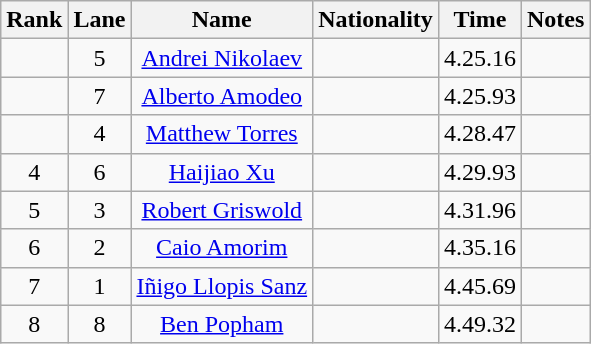<table class="wikitable sortable" style="text-align:center">
<tr>
<th>Rank</th>
<th>Lane</th>
<th>Name</th>
<th>Nationality</th>
<th>Time</th>
<th>Notes</th>
</tr>
<tr>
<td></td>
<td>5</td>
<td><a href='#'>Andrei Nikolaev</a></td>
<td></td>
<td align=left>4.25.16</td>
<td></td>
</tr>
<tr>
<td></td>
<td>7</td>
<td><a href='#'>Alberto Amodeo</a></td>
<td></td>
<td align=left>4.25.93</td>
<td></td>
</tr>
<tr>
<td></td>
<td>4</td>
<td><a href='#'>Matthew Torres</a></td>
<td></td>
<td align=left>4.28.47</td>
<td></td>
</tr>
<tr>
<td>4</td>
<td>6</td>
<td><a href='#'>Haijiao Xu</a></td>
<td></td>
<td align=left>4.29.93</td>
<td></td>
</tr>
<tr>
<td>5</td>
<td>3</td>
<td><a href='#'>Robert Griswold</a></td>
<td></td>
<td align=left>4.31.96</td>
<td></td>
</tr>
<tr>
<td>6</td>
<td>2</td>
<td><a href='#'>Caio Amorim</a></td>
<td></td>
<td align=left>4.35.16</td>
<td></td>
</tr>
<tr>
<td>7</td>
<td>1</td>
<td><a href='#'>Iñigo Llopis Sanz</a></td>
<td></td>
<td align=left>4.45.69</td>
<td></td>
</tr>
<tr>
<td>8</td>
<td>8</td>
<td><a href='#'>Ben Popham</a></td>
<td></td>
<td align=left>4.49.32</td>
<td></td>
</tr>
</table>
